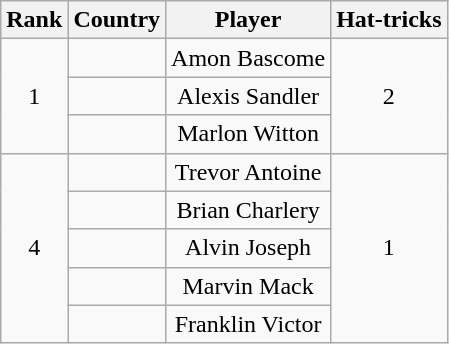<table class="wikitable" style="text-align:center;">
<tr>
<th>Rank</th>
<th>Country</th>
<th>Player</th>
<th>Hat-tricks</th>
</tr>
<tr>
<td rowspan=3>1</td>
<td></td>
<td>Amon Bascome</td>
<td rowspan=3>2</td>
</tr>
<tr>
<td></td>
<td>Alexis Sandler</td>
</tr>
<tr>
<td></td>
<td>Marlon Witton</td>
</tr>
<tr>
<td rowspan=10>4</td>
<td></td>
<td>Trevor Antoine</td>
<td rowspan=10>1</td>
</tr>
<tr>
<td></td>
<td>Brian Charlery</td>
</tr>
<tr>
<td></td>
<td>Alvin Joseph</td>
</tr>
<tr>
<td></td>
<td>Marvin Mack</td>
</tr>
<tr>
<td></td>
<td>Franklin Victor</td>
</tr>
</table>
